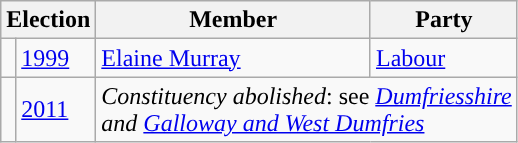<table class="wikitable">
<tr>
<th colspan="2">Election</th>
<th>Member</th>
<th>Party</th>
</tr>
<tr>
<td style="background-color: "></td>
<td><a href='#'>1999</a></td>
<td><a href='#'>Elaine Murray</a></td>
<td><a href='#'>Labour</a></td>
</tr>
<tr>
<td></td>
<td><a href='#'>2011</a></td>
<td colspan="3"><em>Constituency abolished</em>: see <em><a href='#'>Dumfriesshire</a> <br> and <a href='#'>Galloway and West Dumfries</a></em></td>
</tr>
</table>
